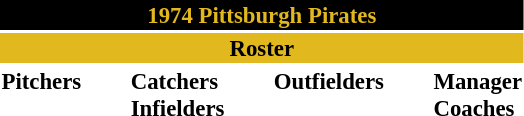<table class="toccolours" style="font-size: 95%;">
<tr>
<th colspan="10" style="background-color: black; color: #e1b81e; text-align: center;">1974 Pittsburgh Pirates</th>
</tr>
<tr>
<td colspan="10" style="background-color: #e1b81e; color: black; text-align: center;"><strong>Roster</strong></td>
</tr>
<tr>
<td valign="top"><strong>Pitchers</strong><br>















</td>
<td width="25px"></td>
<td valign="top"><strong>Catchers</strong><br>



<strong>Infielders</strong>









</td>
<td width="25px"></td>
<td valign="top"><strong>Outfielders</strong><br>






</td>
<td width="25px"></td>
<td valign="top"><strong>Manager</strong><br>
<strong>Coaches</strong>



</td>
</tr>
</table>
